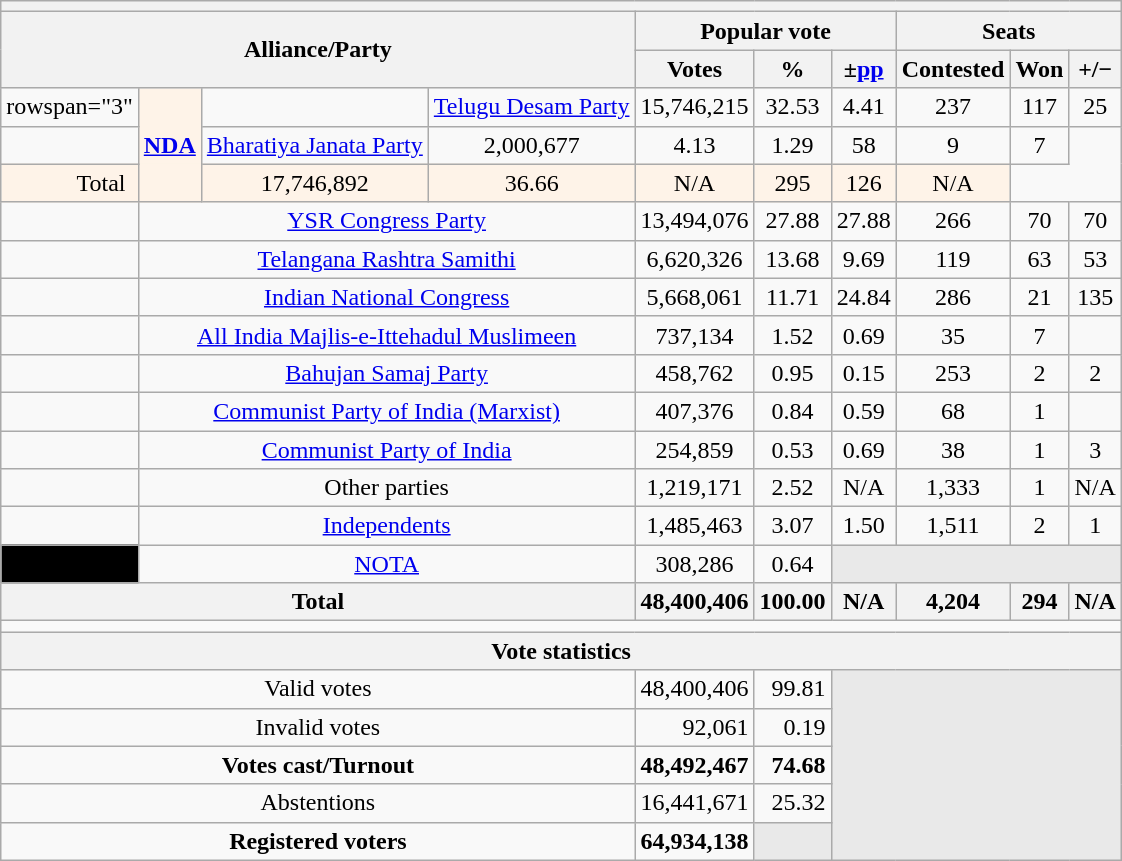<table class="wikitable sortable" style="text-align:center;">
<tr>
<th colspan=10></th>
</tr>
<tr>
<th colspan="4" rowspan="2">Alliance/Party</th>
<th colspan="3">Popular vote</th>
<th colspan="3">Seats</th>
</tr>
<tr>
<th>Votes</th>
<th>%</th>
<th>±<a href='#'>pp</a></th>
<th>Contested</th>
<th>Won</th>
<th><strong>+/−</strong></th>
</tr>
<tr>
<td>rowspan="3" </td>
<th rowspan="3" style="background:#FEF3E8"><a href='#'>NDA</a></th>
<td></td>
<td><a href='#'>Telugu Desam Party</a></td>
<td>15,746,215</td>
<td>32.53</td>
<td> 4.41</td>
<td>237</td>
<td>117</td>
<td> 25</td>
</tr>
<tr>
<td></td>
<td><a href='#'>Bharatiya Janata Party</a></td>
<td>2,000,677</td>
<td>4.13</td>
<td> 1.29</td>
<td>58</td>
<td>9</td>
<td> 7</td>
</tr>
<tr>
<td colspan="2" style="background:#FEF3E8">Total</td>
<td style="background:#FEF3E8">17,746,892</td>
<td style="background:#FEF3E8">36.66</td>
<td style="background:#FEF3E8">N/A</td>
<td style="background:#FEF3E8">295</td>
<td style="background:#FEF3E8">126</td>
<td style="background:#FEF3E8">N/A</td>
</tr>
<tr>
<td></td>
<td colspan="3"><a href='#'>YSR Congress Party</a></td>
<td>13,494,076</td>
<td>27.88</td>
<td> 27.88</td>
<td>266</td>
<td>70</td>
<td> 70</td>
</tr>
<tr>
<td></td>
<td colspan="3"><a href='#'>Telangana Rashtra Samithi</a></td>
<td>6,620,326</td>
<td>13.68</td>
<td> 9.69</td>
<td>119</td>
<td>63</td>
<td> 53</td>
</tr>
<tr>
<td></td>
<td colspan="3"><a href='#'>Indian National Congress</a></td>
<td>5,668,061</td>
<td>11.71</td>
<td> 24.84</td>
<td>286</td>
<td>21</td>
<td> 135</td>
</tr>
<tr>
<td></td>
<td colspan="3"><a href='#'>All India Majlis-e-Ittehadul Muslimeen</a></td>
<td>737,134</td>
<td>1.52</td>
<td> 0.69</td>
<td>35</td>
<td>7</td>
<td></td>
</tr>
<tr>
<td></td>
<td colspan="3"><a href='#'>Bahujan Samaj Party</a></td>
<td>458,762</td>
<td>0.95</td>
<td> 0.15</td>
<td>253</td>
<td>2</td>
<td> 2</td>
</tr>
<tr>
<td></td>
<td colspan="3"><a href='#'>Communist Party of India (Marxist)</a></td>
<td>407,376</td>
<td>0.84</td>
<td> 0.59</td>
<td>68</td>
<td>1</td>
<td></td>
</tr>
<tr>
<td></td>
<td colspan="3"><a href='#'>Communist Party of India</a></td>
<td>254,859</td>
<td>0.53</td>
<td> 0.69</td>
<td>38</td>
<td>1</td>
<td> 3</td>
</tr>
<tr>
<td></td>
<td colspan=3>Other parties</td>
<td>1,219,171</td>
<td>2.52</td>
<td>N/A</td>
<td>1,333</td>
<td>1</td>
<td>N/A</td>
</tr>
<tr>
<td></td>
<td colspan="3"><a href='#'>Independents</a></td>
<td>1,485,463</td>
<td>3.07</td>
<td> 1.50</td>
<td>1,511</td>
<td>2</td>
<td> 1</td>
</tr>
<tr>
<td bgcolor="black"></td>
<td colspan="3"><a href='#'>NOTA</a></td>
<td>308,286</td>
<td>0.64</td>
<th colspan="4" style="background-color:#E9E9E9"></th>
</tr>
<tr>
<th colspan="4">Total</th>
<th>48,400,406</th>
<th>100.00</th>
<th>N/A</th>
<th>4,204</th>
<th>294</th>
<th>N/A</th>
</tr>
<tr>
<td colspan="10"></td>
</tr>
<tr>
<th colspan="10">Vote statistics</th>
</tr>
<tr>
<td colspan="4">Valid votes</td>
<td align="right">48,400,406</td>
<td align="right">99.81</td>
<th colspan="4" rowspan="5" style="background-color:#E9E9E9"></th>
</tr>
<tr>
<td colspan="4">Invalid votes</td>
<td align="right">92,061</td>
<td align="right">0.19</td>
</tr>
<tr>
<td colspan="4"><strong>Votes cast/Turnout</strong></td>
<td align="right"><strong>48,492,467</strong></td>
<td align="right"><strong>74.68</strong></td>
</tr>
<tr>
<td colspan="4">Abstentions</td>
<td align="right">16,441,671</td>
<td align="right">25.32</td>
</tr>
<tr>
<td colspan="4"><strong>Registered voters</strong></td>
<td align="right"><strong>64,934,138</strong></td>
<td style="background-color:#E9E9E9"></td>
</tr>
</table>
